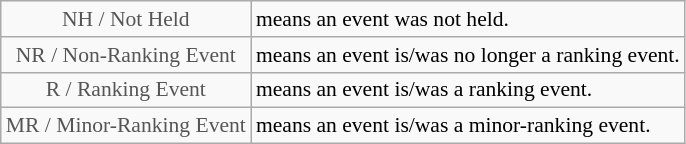<table class="wikitable" style="font-size:90%">
<tr>
<td style="text-align:center; color:#555555;" colspan="4">NH / Not Held</td>
<td>means an event was not held.</td>
</tr>
<tr>
<td style="text-align:center; color:#555555;" colspan="4">NR / Non-Ranking Event</td>
<td>means an event is/was no longer a ranking event.</td>
</tr>
<tr>
<td style="text-align:center; color:#555555;" colspan="4">R / Ranking Event</td>
<td>means an event is/was a ranking event.</td>
</tr>
<tr>
<td style="text-align:center; color:#555555;" colspan="4">MR / Minor-Ranking Event</td>
<td>means an event is/was a minor-ranking event.</td>
</tr>
</table>
